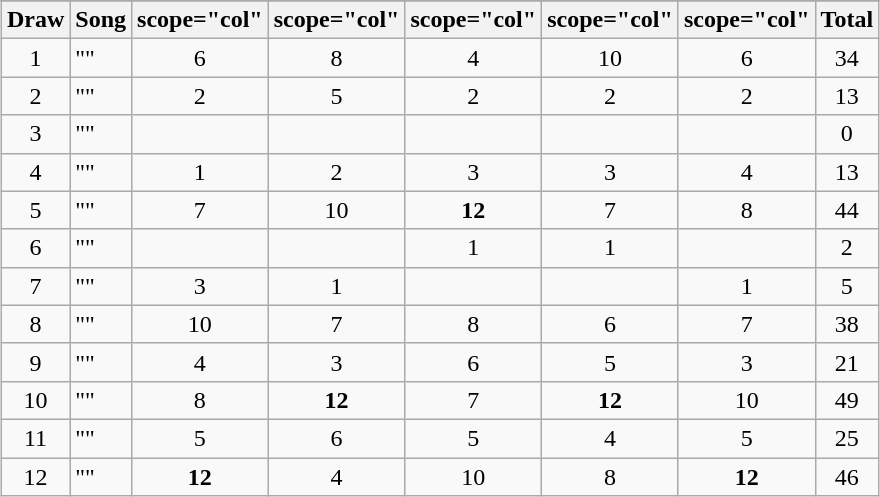<table class="wikitable collapsible" style="margin: 1em auto 1em auto; text-align:center;">
<tr>
</tr>
<tr>
<th>Draw</th>
<th>Song</th>
<th>scope="col" </th>
<th>scope="col" </th>
<th>scope="col" </th>
<th>scope="col" </th>
<th>scope="col" </th>
<th>Total</th>
</tr>
<tr>
<td>1</td>
<td align="left">""</td>
<td>6</td>
<td>8</td>
<td>4</td>
<td>10</td>
<td>6</td>
<td>34</td>
</tr>
<tr>
<td>2</td>
<td align="left">""</td>
<td>2</td>
<td>5</td>
<td>2</td>
<td>2</td>
<td>2</td>
<td>13</td>
</tr>
<tr>
<td>3</td>
<td align="left">""</td>
<td></td>
<td></td>
<td></td>
<td></td>
<td></td>
<td>0</td>
</tr>
<tr>
<td>4</td>
<td align="left">""</td>
<td>1</td>
<td>2</td>
<td>3</td>
<td>3</td>
<td>4</td>
<td>13</td>
</tr>
<tr>
<td>5</td>
<td align="left">""</td>
<td>7</td>
<td>10</td>
<td><strong>12</strong></td>
<td>7</td>
<td>8</td>
<td>44</td>
</tr>
<tr>
<td>6</td>
<td align="left">""</td>
<td></td>
<td></td>
<td>1</td>
<td>1</td>
<td></td>
<td>2</td>
</tr>
<tr>
<td>7</td>
<td align="left">""</td>
<td>3</td>
<td>1</td>
<td></td>
<td></td>
<td>1</td>
<td>5</td>
</tr>
<tr>
<td>8</td>
<td align="left">""</td>
<td>10</td>
<td>7</td>
<td>8</td>
<td>6</td>
<td>7</td>
<td>38</td>
</tr>
<tr>
<td>9</td>
<td align="left">""</td>
<td>4</td>
<td>3</td>
<td>6</td>
<td>5</td>
<td>3</td>
<td>21</td>
</tr>
<tr>
<td>10</td>
<td align="left">""</td>
<td>8</td>
<td><strong>12</strong></td>
<td>7</td>
<td><strong>12</strong></td>
<td>10</td>
<td>49</td>
</tr>
<tr>
<td>11</td>
<td align="left">""</td>
<td>5</td>
<td>6</td>
<td>5</td>
<td>4</td>
<td>5</td>
<td>25</td>
</tr>
<tr>
<td>12</td>
<td align="left">""</td>
<td><strong>12</strong></td>
<td>4</td>
<td>10</td>
<td>8</td>
<td><strong>12</strong></td>
<td>46</td>
</tr>
</table>
